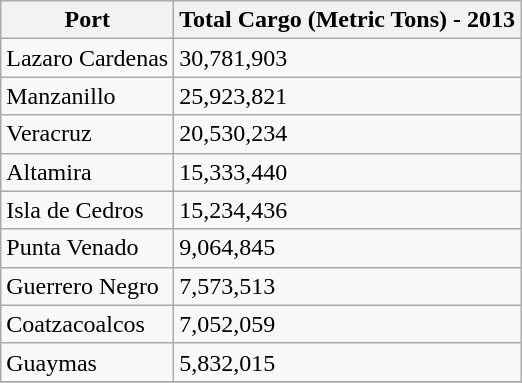<table class="wikitable">
<tr>
<th>Port</th>
<th>Total Cargo (Metric Tons) - 2013</th>
</tr>
<tr>
<td>Lazaro Cardenas</td>
<td>30,781,903</td>
</tr>
<tr>
<td>Manzanillo</td>
<td>25,923,821</td>
</tr>
<tr>
<td>Veracruz</td>
<td>20,530,234</td>
</tr>
<tr>
<td>Altamira</td>
<td>15,333,440</td>
</tr>
<tr>
<td>Isla de Cedros</td>
<td>15,234,436</td>
</tr>
<tr>
<td>Punta Venado</td>
<td>9,064,845</td>
</tr>
<tr>
<td>Guerrero Negro</td>
<td>7,573,513</td>
</tr>
<tr>
<td>Coatzacoalcos</td>
<td>7,052,059</td>
</tr>
<tr>
<td>Guaymas</td>
<td>5,832,015</td>
</tr>
<tr>
</tr>
</table>
